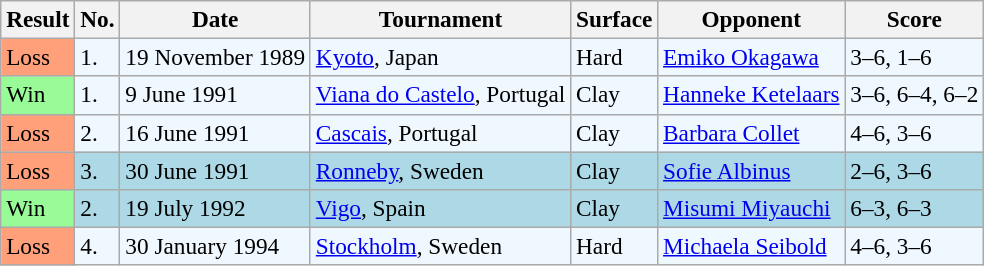<table class="sortable wikitable" style=font-size:97%>
<tr>
<th>Result</th>
<th>No.</th>
<th>Date</th>
<th>Tournament</th>
<th>Surface</th>
<th>Opponent</th>
<th>Score</th>
</tr>
<tr bgcolor=f0f8ff>
<td style="background:#ffa07a;">Loss</td>
<td>1.</td>
<td>19 November 1989</td>
<td><a href='#'>Kyoto</a>, Japan</td>
<td>Hard</td>
<td> <a href='#'>Emiko Okagawa</a></td>
<td>3–6, 1–6</td>
</tr>
<tr style="background:#f0f8ff;">
<td style="background:#98fb98;">Win</td>
<td>1.</td>
<td>9 June 1991</td>
<td><a href='#'>Viana do Castelo</a>, Portugal</td>
<td>Clay</td>
<td> <a href='#'>Hanneke Ketelaars</a></td>
<td>3–6, 6–4, 6–2</td>
</tr>
<tr style="background:#f0f8ff;">
<td style="background:#ffa07a;">Loss</td>
<td>2.</td>
<td>16 June 1991</td>
<td><a href='#'>Cascais</a>, Portugal</td>
<td>Clay</td>
<td> <a href='#'>Barbara Collet</a></td>
<td>4–6, 3–6</td>
</tr>
<tr style="background:lightblue;">
<td style="background:#ffa07a;">Loss</td>
<td>3.</td>
<td>30 June 1991</td>
<td><a href='#'>Ronneby</a>, Sweden</td>
<td>Clay</td>
<td> <a href='#'>Sofie Albinus</a></td>
<td>2–6, 3–6</td>
</tr>
<tr style="background:lightblue;">
<td style="background:#98fb98;">Win</td>
<td>2.</td>
<td>19 July 1992</td>
<td><a href='#'>Vigo</a>, Spain</td>
<td>Clay</td>
<td> <a href='#'>Misumi Miyauchi</a></td>
<td>6–3, 6–3</td>
</tr>
<tr style="background:#f0f8ff;">
<td style="background:#ffa07a;">Loss</td>
<td>4.</td>
<td>30 January 1994</td>
<td><a href='#'>Stockholm</a>, Sweden</td>
<td>Hard</td>
<td> <a href='#'>Michaela Seibold</a></td>
<td>4–6, 3–6</td>
</tr>
</table>
